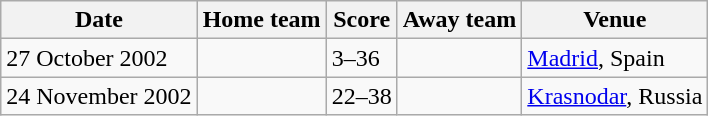<table class="wikitable">
<tr>
<th>Date</th>
<th>Home team</th>
<th>Score</th>
<th>Away team</th>
<th>Venue</th>
</tr>
<tr>
<td>27 October 2002</td>
<td></td>
<td>3–36</td>
<td><strong></strong></td>
<td><a href='#'>Madrid</a>, Spain</td>
</tr>
<tr>
<td>24 November 2002</td>
<td></td>
<td>22–38</td>
<td><strong></strong></td>
<td><a href='#'>Krasnodar</a>, Russia</td>
</tr>
</table>
